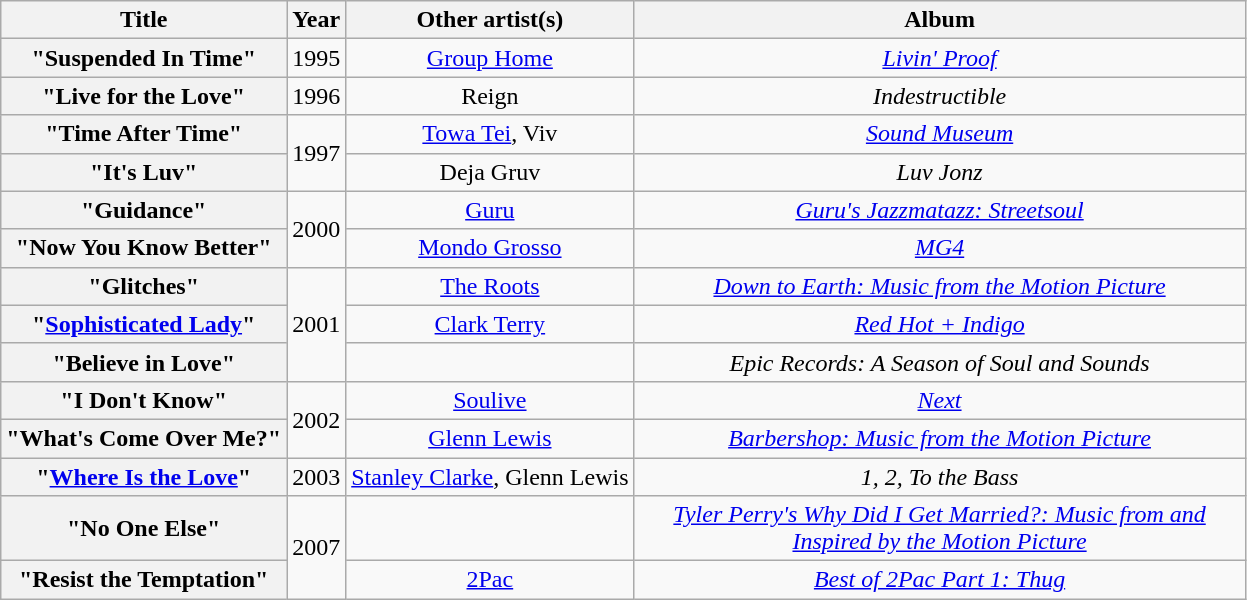<table class="wikitable plainrowheaders" style="text-align:center;">
<tr>
<th scope="col">Title</th>
<th scope="col">Year</th>
<th scope="col">Other artist(s)</th>
<th scope="col" style="width:25em;">Album</th>
</tr>
<tr>
<th scope="row">"Suspended In Time"</th>
<td>1995</td>
<td><a href='#'>Group Home</a></td>
<td><em><a href='#'>Livin' Proof</a></em></td>
</tr>
<tr>
<th scope="row">"Live for the Love"</th>
<td>1996</td>
<td>Reign</td>
<td><em>Indestructible</em></td>
</tr>
<tr>
<th scope="row">"Time After Time"</th>
<td rowspan="2">1997</td>
<td><a href='#'>Towa Tei</a>, Viv</td>
<td><em><a href='#'>Sound Museum</a></em></td>
</tr>
<tr>
<th scope="row">"It's Luv"</th>
<td>Deja Gruv</td>
<td><em>Luv Jonz</em></td>
</tr>
<tr>
<th scope="row">"Guidance"</th>
<td rowspan="2">2000</td>
<td><a href='#'>Guru</a></td>
<td><em><a href='#'>Guru's Jazzmatazz: Streetsoul</a></em></td>
</tr>
<tr>
<th scope="row">"Now You Know Better"</th>
<td><a href='#'>Mondo Grosso</a></td>
<td><em><a href='#'>MG4</a></em></td>
</tr>
<tr>
<th scope="row">"Glitches"</th>
<td rowspan="3">2001</td>
<td><a href='#'>The Roots</a></td>
<td><em><a href='#'>Down to Earth: Music from the Motion Picture</a></em></td>
</tr>
<tr>
<th scope="row">"<a href='#'>Sophisticated Lady</a>"</th>
<td><a href='#'>Clark Terry</a></td>
<td><em><a href='#'>Red Hot + Indigo</a></em></td>
</tr>
<tr>
<th scope="row">"Believe in Love"</th>
<td></td>
<td><em>Epic Records: A Season of Soul and Sounds</em></td>
</tr>
<tr>
<th scope="row">"I Don't Know"</th>
<td rowspan="2">2002</td>
<td><a href='#'>Soulive</a></td>
<td><em><a href='#'>Next</a></em></td>
</tr>
<tr>
<th scope="row">"What's Come Over Me?"</th>
<td><a href='#'>Glenn Lewis</a></td>
<td><em><a href='#'>Barbershop: Music from the Motion Picture</a></em></td>
</tr>
<tr>
<th scope="row">"<a href='#'>Where Is the Love</a>"</th>
<td>2003</td>
<td><a href='#'>Stanley Clarke</a>, Glenn Lewis</td>
<td><em>1, 2, To the Bass</em></td>
</tr>
<tr>
<th scope="row">"No One Else"</th>
<td rowspan="2">2007</td>
<td></td>
<td><em><a href='#'>Tyler Perry's Why Did I Get Married?: Music from and Inspired by the Motion Picture</a></em></td>
</tr>
<tr>
<th scope="row">"Resist the Temptation"</th>
<td><a href='#'>2Pac</a></td>
<td><em><a href='#'>Best of 2Pac Part 1: Thug</a></em></td>
</tr>
</table>
